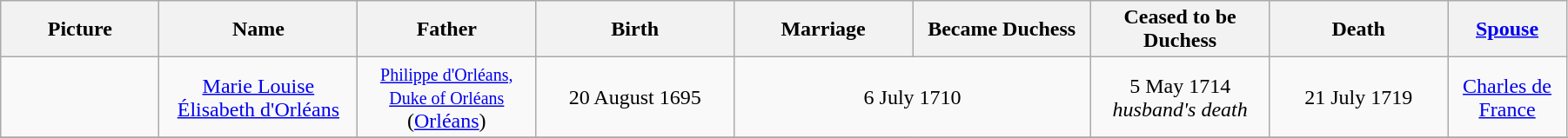<table width=95% class="wikitable">
<tr>
<th width = "8%">Picture</th>
<th width = "10%">Name</th>
<th width = "9%">Father</th>
<th width = "10%">Birth</th>
<th width = "9%">Marriage</th>
<th width = "9%">Became Duchess</th>
<th width = "9%">Ceased to be Duchess</th>
<th width = "9%">Death</th>
<th width = "6%"><a href='#'>Spouse</a></th>
</tr>
<tr>
<td align="center"></td>
<td align="center"><a href='#'>Marie Louise Élisabeth d'Orléans</a></td>
<td align="center"><small><a href='#'>Philippe d'Orléans, Duke of Orléans</a></small><br>(<a href='#'>Orléans</a>)</td>
<td align="center">20 August 1695</td>
<td align="center" colspan="2">6 July 1710</td>
<td align="center">5 May 1714<br><em>husband's death</em></td>
<td align="center">21 July 1719</td>
<td align="center"><a href='#'>Charles de France</a></td>
</tr>
<tr>
</tr>
</table>
